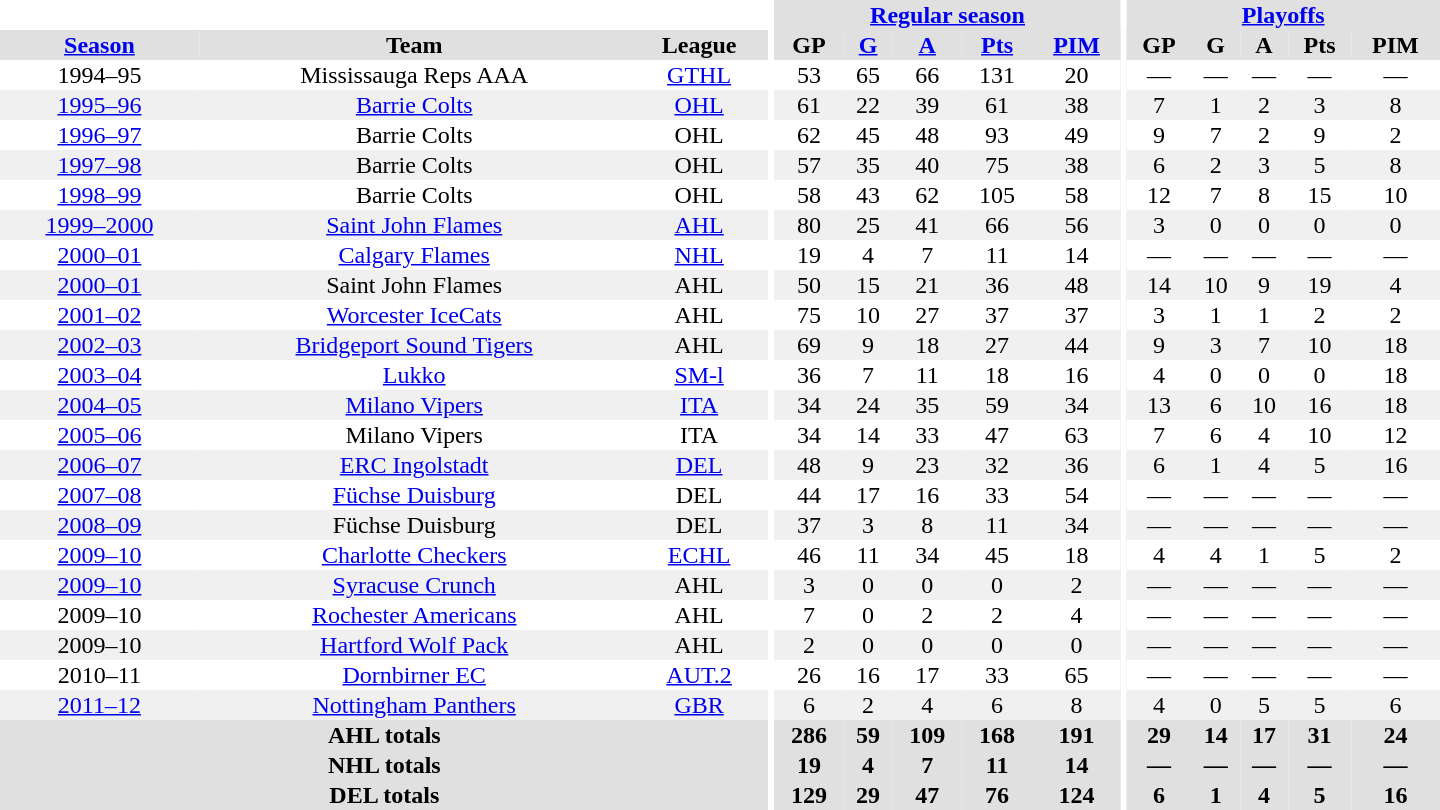<table border="0" cellpadding="1" cellspacing="0" style="text-align:center; width:60em">
<tr bgcolor="#e0e0e0">
<th colspan="3"  bgcolor="#ffffff"></th>
<th rowspan="99" bgcolor="#ffffff"></th>
<th colspan="5"><a href='#'>Regular season</a></th>
<th rowspan="99" bgcolor="#ffffff"></th>
<th colspan="5"><a href='#'>Playoffs</a></th>
</tr>
<tr bgcolor="#e0e0e0">
<th><a href='#'>Season</a></th>
<th>Team</th>
<th>League</th>
<th>GP</th>
<th><a href='#'>G</a></th>
<th><a href='#'>A</a></th>
<th><a href='#'>Pts</a></th>
<th><a href='#'>PIM</a></th>
<th>GP</th>
<th>G</th>
<th>A</th>
<th>Pts</th>
<th>PIM</th>
</tr>
<tr>
<td>1994–95</td>
<td>Mississauga Reps AAA</td>
<td><a href='#'>GTHL</a></td>
<td>53</td>
<td>65</td>
<td>66</td>
<td>131</td>
<td>20</td>
<td>—</td>
<td>—</td>
<td>—</td>
<td>—</td>
<td>—</td>
</tr>
<tr bgcolor="#f0f0f0">
<td><a href='#'>1995–96</a></td>
<td><a href='#'>Barrie Colts</a></td>
<td><a href='#'>OHL</a></td>
<td>61</td>
<td>22</td>
<td>39</td>
<td>61</td>
<td>38</td>
<td>7</td>
<td>1</td>
<td>2</td>
<td>3</td>
<td>8</td>
</tr>
<tr>
<td><a href='#'>1996–97</a></td>
<td>Barrie Colts</td>
<td>OHL</td>
<td>62</td>
<td>45</td>
<td>48</td>
<td>93</td>
<td>49</td>
<td>9</td>
<td>7</td>
<td>2</td>
<td>9</td>
<td>2</td>
</tr>
<tr bgcolor="#f0f0f0">
<td><a href='#'>1997–98</a></td>
<td>Barrie Colts</td>
<td>OHL</td>
<td>57</td>
<td>35</td>
<td>40</td>
<td>75</td>
<td>38</td>
<td>6</td>
<td>2</td>
<td>3</td>
<td>5</td>
<td>8</td>
</tr>
<tr>
<td><a href='#'>1998–99</a></td>
<td>Barrie Colts</td>
<td>OHL</td>
<td>58</td>
<td>43</td>
<td>62</td>
<td>105</td>
<td>58</td>
<td>12</td>
<td>7</td>
<td>8</td>
<td>15</td>
<td>10</td>
</tr>
<tr bgcolor="#f0f0f0">
<td><a href='#'>1999–2000</a></td>
<td><a href='#'>Saint John Flames</a></td>
<td><a href='#'>AHL</a></td>
<td>80</td>
<td>25</td>
<td>41</td>
<td>66</td>
<td>56</td>
<td>3</td>
<td>0</td>
<td>0</td>
<td>0</td>
<td>0</td>
</tr>
<tr>
<td><a href='#'>2000–01</a></td>
<td><a href='#'>Calgary Flames</a></td>
<td><a href='#'>NHL</a></td>
<td>19</td>
<td>4</td>
<td>7</td>
<td>11</td>
<td>14</td>
<td>—</td>
<td>—</td>
<td>—</td>
<td>—</td>
<td>—</td>
</tr>
<tr bgcolor="#f0f0f0">
<td><a href='#'>2000–01</a></td>
<td>Saint John Flames</td>
<td>AHL</td>
<td>50</td>
<td>15</td>
<td>21</td>
<td>36</td>
<td>48</td>
<td>14</td>
<td>10</td>
<td>9</td>
<td>19</td>
<td>4</td>
</tr>
<tr>
<td><a href='#'>2001–02</a></td>
<td><a href='#'>Worcester IceCats</a></td>
<td>AHL</td>
<td>75</td>
<td>10</td>
<td>27</td>
<td>37</td>
<td>37</td>
<td>3</td>
<td>1</td>
<td>1</td>
<td>2</td>
<td>2</td>
</tr>
<tr bgcolor="#f0f0f0">
<td><a href='#'>2002–03</a></td>
<td><a href='#'>Bridgeport Sound Tigers</a></td>
<td>AHL</td>
<td>69</td>
<td>9</td>
<td>18</td>
<td>27</td>
<td>44</td>
<td>9</td>
<td>3</td>
<td>7</td>
<td>10</td>
<td>18</td>
</tr>
<tr>
<td><a href='#'>2003–04</a></td>
<td><a href='#'>Lukko</a></td>
<td><a href='#'>SM-l</a></td>
<td>36</td>
<td>7</td>
<td>11</td>
<td>18</td>
<td>16</td>
<td>4</td>
<td>0</td>
<td>0</td>
<td>0</td>
<td>18</td>
</tr>
<tr bgcolor="#f0f0f0">
<td><a href='#'>2004–05</a></td>
<td><a href='#'>Milano Vipers</a></td>
<td><a href='#'>ITA</a></td>
<td>34</td>
<td>24</td>
<td>35</td>
<td>59</td>
<td>34</td>
<td>13</td>
<td>6</td>
<td>10</td>
<td>16</td>
<td>18</td>
</tr>
<tr>
<td><a href='#'>2005–06</a></td>
<td>Milano Vipers</td>
<td>ITA</td>
<td>34</td>
<td>14</td>
<td>33</td>
<td>47</td>
<td>63</td>
<td>7</td>
<td>6</td>
<td>4</td>
<td>10</td>
<td>12</td>
</tr>
<tr bgcolor="#f0f0f0">
<td><a href='#'>2006–07</a></td>
<td><a href='#'>ERC Ingolstadt</a></td>
<td><a href='#'>DEL</a></td>
<td>48</td>
<td>9</td>
<td>23</td>
<td>32</td>
<td>36</td>
<td>6</td>
<td>1</td>
<td>4</td>
<td>5</td>
<td>16</td>
</tr>
<tr>
<td><a href='#'>2007–08</a></td>
<td><a href='#'>Füchse Duisburg</a></td>
<td>DEL</td>
<td>44</td>
<td>17</td>
<td>16</td>
<td>33</td>
<td>54</td>
<td>—</td>
<td>—</td>
<td>—</td>
<td>—</td>
<td>—</td>
</tr>
<tr bgcolor="#f0f0f0">
<td><a href='#'>2008–09</a></td>
<td>Füchse Duisburg</td>
<td>DEL</td>
<td>37</td>
<td>3</td>
<td>8</td>
<td>11</td>
<td>34</td>
<td>—</td>
<td>—</td>
<td>—</td>
<td>—</td>
<td>—</td>
</tr>
<tr>
<td><a href='#'>2009–10</a></td>
<td><a href='#'>Charlotte Checkers</a></td>
<td><a href='#'>ECHL</a></td>
<td>46</td>
<td>11</td>
<td>34</td>
<td>45</td>
<td>18</td>
<td>4</td>
<td>4</td>
<td>1</td>
<td>5</td>
<td>2</td>
</tr>
<tr bgcolor="#f0f0f0">
<td><a href='#'>2009–10</a></td>
<td><a href='#'>Syracuse Crunch</a></td>
<td>AHL</td>
<td>3</td>
<td>0</td>
<td>0</td>
<td>0</td>
<td>2</td>
<td>—</td>
<td>—</td>
<td>—</td>
<td>—</td>
<td>—</td>
</tr>
<tr>
<td>2009–10</td>
<td><a href='#'>Rochester Americans</a></td>
<td>AHL</td>
<td>7</td>
<td>0</td>
<td>2</td>
<td>2</td>
<td>4</td>
<td>—</td>
<td>—</td>
<td>—</td>
<td>—</td>
<td>—</td>
</tr>
<tr bgcolor="#f0f0f0">
<td>2009–10</td>
<td><a href='#'>Hartford Wolf Pack</a></td>
<td>AHL</td>
<td>2</td>
<td>0</td>
<td>0</td>
<td>0</td>
<td>0</td>
<td>—</td>
<td>—</td>
<td>—</td>
<td>—</td>
<td>—</td>
</tr>
<tr>
<td>2010–11</td>
<td><a href='#'>Dornbirner EC</a></td>
<td><a href='#'>AUT.2</a></td>
<td>26</td>
<td>16</td>
<td>17</td>
<td>33</td>
<td>65</td>
<td>—</td>
<td>—</td>
<td>—</td>
<td>—</td>
<td>—</td>
</tr>
<tr bgcolor="#f0f0f0">
<td><a href='#'>2011–12</a></td>
<td><a href='#'>Nottingham Panthers</a></td>
<td><a href='#'>GBR</a></td>
<td>6</td>
<td>2</td>
<td>4</td>
<td>6</td>
<td>8</td>
<td>4</td>
<td>0</td>
<td>5</td>
<td>5</td>
<td>6</td>
</tr>
<tr bgcolor="#e0e0e0">
<th colspan="3">AHL totals</th>
<th>286</th>
<th>59</th>
<th>109</th>
<th>168</th>
<th>191</th>
<th>29</th>
<th>14</th>
<th>17</th>
<th>31</th>
<th>24</th>
</tr>
<tr bgcolor="#e0e0e0">
<th colspan="3">NHL totals</th>
<th>19</th>
<th>4</th>
<th>7</th>
<th>11</th>
<th>14</th>
<th>—</th>
<th>—</th>
<th>—</th>
<th>—</th>
<th>—</th>
</tr>
<tr bgcolor="#e0e0e0">
<th colspan="3">DEL totals</th>
<th>129</th>
<th>29</th>
<th>47</th>
<th>76</th>
<th>124</th>
<th>6</th>
<th>1</th>
<th>4</th>
<th>5</th>
<th>16</th>
</tr>
</table>
